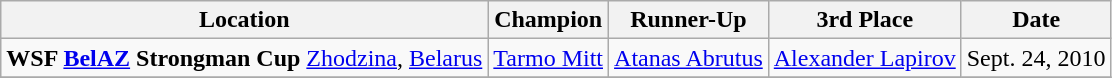<table class="wikitable">
<tr>
<th>Location</th>
<th>Champion</th>
<th>Runner-Up</th>
<th>3rd Place</th>
<th>Date</th>
</tr>
<tr>
<td><strong>WSF <a href='#'>BelAZ</a> Strongman Cup</strong>  <a href='#'>Zhodzina</a>, <a href='#'>Belarus</a></td>
<td> <a href='#'>Tarmo Mitt</a></td>
<td> <a href='#'>Atanas Abrutus</a></td>
<td> <a href='#'>Alexander Lapirov</a></td>
<td>Sept. 24, 2010</td>
</tr>
<tr>
</tr>
</table>
